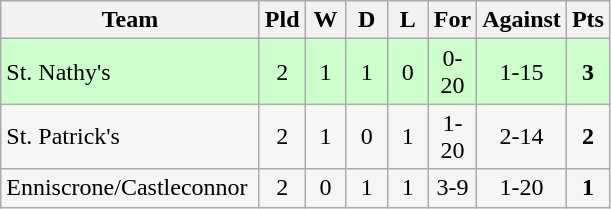<table class="wikitable">
<tr>
<th width=165>Team</th>
<th width=20>Pld</th>
<th width=20>W</th>
<th width=20>D</th>
<th width=20>L</th>
<th width=20>For</th>
<th width=20>Against</th>
<th width=20>Pts</th>
</tr>
<tr align=center style="background:#ccffcc;">
<td style="text-align:left;">St. Nathy's</td>
<td>2</td>
<td>1</td>
<td>1</td>
<td>0</td>
<td>0-20</td>
<td>1-15</td>
<td><strong>3</strong></td>
</tr>
<tr align=center style="background:#f5f5f5;">
<td style="text-align:left;">St. Patrick's</td>
<td>2</td>
<td>1</td>
<td>0</td>
<td>1</td>
<td>1-20</td>
<td>2-14</td>
<td><strong>2</strong></td>
</tr>
<tr align=center style="background:#f5f5f5;">
<td style="text-align:left;">Enniscrone/Castleconnor</td>
<td>2</td>
<td>0</td>
<td>1</td>
<td>1</td>
<td>3-9</td>
<td>1-20</td>
<td><strong>1</strong></td>
</tr>
</table>
